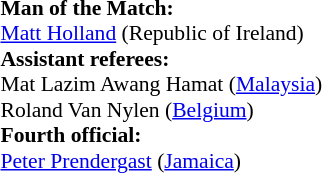<table style="width:100%; font-size:90%;">
<tr>
<td><br><strong>Man of the Match:</strong>
<br><a href='#'>Matt Holland</a> (Republic of Ireland)<br><strong>Assistant referees:</strong>
<br>Mat Lazim Awang Hamat (<a href='#'>Malaysia</a>)
<br>Roland Van Nylen (<a href='#'>Belgium</a>)
<br><strong>Fourth official:</strong>
<br><a href='#'>Peter Prendergast</a> (<a href='#'>Jamaica</a>)</td>
</tr>
</table>
